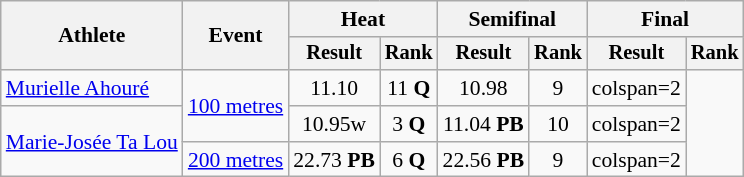<table class="wikitable" style="font-size:90%">
<tr>
<th rowspan="2">Athlete</th>
<th rowspan="2">Event</th>
<th colspan="2">Heat</th>
<th colspan="2">Semifinal</th>
<th colspan="2">Final</th>
</tr>
<tr style="font-size:95%">
<th>Result</th>
<th>Rank</th>
<th>Result</th>
<th>Rank</th>
<th>Result</th>
<th>Rank</th>
</tr>
<tr style=text-align:center>
<td style=text-align:left><a href='#'>Murielle Ahouré</a></td>
<td style=text-align:left rowspan=2><a href='#'>100 metres</a></td>
<td>11.10</td>
<td>11 <strong>Q</strong></td>
<td>10.98</td>
<td>9</td>
<td>colspan=2 </td>
</tr>
<tr style=text-align:center>
<td style=text-align:left rowspan=2><a href='#'>Marie-Josée Ta Lou</a></td>
<td>10.95w</td>
<td>3 <strong>Q</strong></td>
<td>11.04 <strong>PB</strong></td>
<td>10</td>
<td>colspan=2 </td>
</tr>
<tr style=text-align:center>
<td style=text-align:left><a href='#'>200 metres</a></td>
<td>22.73 <strong>PB</strong></td>
<td>6 <strong>Q</strong></td>
<td>22.56 <strong>PB</strong></td>
<td>9</td>
<td>colspan=2 </td>
</tr>
</table>
